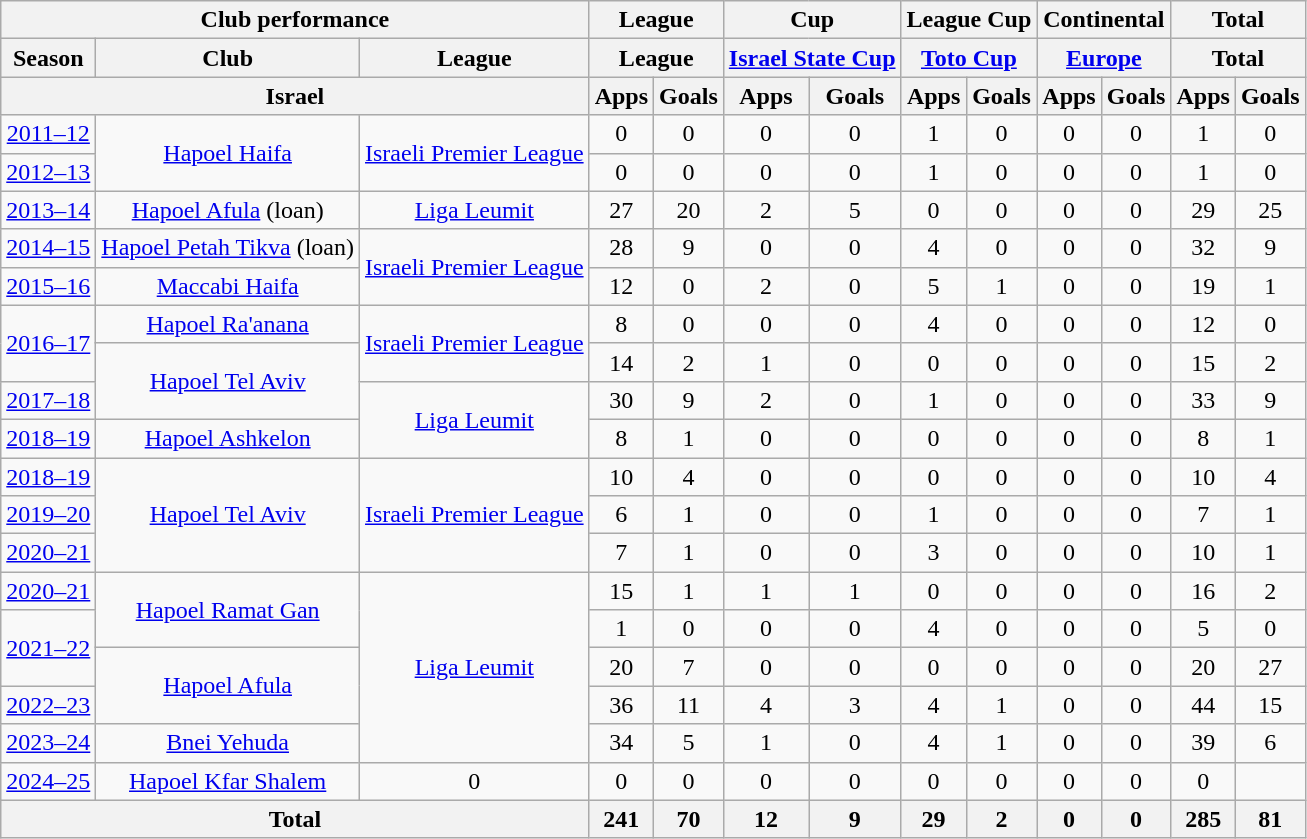<table class="wikitable" style="text-align:center">
<tr>
<th colspan=3>Club performance</th>
<th colspan=2>League</th>
<th colspan=2>Cup</th>
<th colspan=2>League Cup</th>
<th colspan=2>Continental</th>
<th colspan=2>Total</th>
</tr>
<tr>
<th>Season</th>
<th>Club</th>
<th>League</th>
<th colspan=2>League</th>
<th colspan=2><a href='#'>Israel State Cup</a></th>
<th colspan=2><a href='#'>Toto Cup</a></th>
<th colspan=2><a href='#'>Europe</a></th>
<th colspan=2>Total</th>
</tr>
<tr>
<th colspan=3>Israel</th>
<th>Apps</th>
<th>Goals</th>
<th>Apps</th>
<th>Goals</th>
<th>Apps</th>
<th>Goals</th>
<th>Apps</th>
<th>Goals</th>
<th>Apps</th>
<th>Goals</th>
</tr>
<tr>
<td><a href='#'>2011–12</a></td>
<td rowspan=2><a href='#'>Hapoel Haifa</a></td>
<td rowspan=2><a href='#'>Israeli Premier League</a></td>
<td>0</td>
<td>0</td>
<td>0</td>
<td>0</td>
<td>1</td>
<td>0</td>
<td>0</td>
<td>0</td>
<td>1</td>
<td>0</td>
</tr>
<tr>
<td><a href='#'>2012–13</a></td>
<td>0</td>
<td>0</td>
<td>0</td>
<td>0</td>
<td>1</td>
<td>0</td>
<td>0</td>
<td>0</td>
<td>1</td>
<td>0</td>
</tr>
<tr>
<td><a href='#'>2013–14</a></td>
<td rowspan=1><a href='#'>Hapoel Afula</a> (loan)</td>
<td rowspan=1><a href='#'>Liga Leumit</a></td>
<td>27</td>
<td>20</td>
<td>2</td>
<td>5</td>
<td>0</td>
<td>0</td>
<td>0</td>
<td>0</td>
<td>29</td>
<td>25</td>
</tr>
<tr>
<td><a href='#'>2014–15</a></td>
<td rowspan=1><a href='#'>Hapoel Petah Tikva</a> (loan)</td>
<td rowspan=2><a href='#'>Israeli Premier League</a></td>
<td>28</td>
<td>9</td>
<td>0</td>
<td>0</td>
<td>4</td>
<td>0</td>
<td>0</td>
<td>0</td>
<td>32</td>
<td>9</td>
</tr>
<tr>
<td><a href='#'>2015–16</a></td>
<td rowspan=1><a href='#'>Maccabi Haifa</a></td>
<td>12</td>
<td>0</td>
<td>2</td>
<td>0</td>
<td>5</td>
<td>1</td>
<td>0</td>
<td>0</td>
<td>19</td>
<td>1</td>
</tr>
<tr>
<td rowspan=2><a href='#'>2016–17</a></td>
<td rowspan=1><a href='#'>Hapoel Ra'anana</a></td>
<td rowspan=2><a href='#'>Israeli Premier League</a></td>
<td>8</td>
<td>0</td>
<td>0</td>
<td>0</td>
<td>4</td>
<td>0</td>
<td>0</td>
<td>0</td>
<td>12</td>
<td>0</td>
</tr>
<tr>
<td rowspan=2><a href='#'>Hapoel Tel Aviv</a></td>
<td>14</td>
<td>2</td>
<td>1</td>
<td>0</td>
<td>0</td>
<td>0</td>
<td>0</td>
<td>0</td>
<td>15</td>
<td>2</td>
</tr>
<tr>
<td><a href='#'>2017–18</a></td>
<td rowspan=2><a href='#'>Liga Leumit</a></td>
<td>30</td>
<td>9</td>
<td>2</td>
<td>0</td>
<td>1</td>
<td>0</td>
<td>0</td>
<td>0</td>
<td>33</td>
<td>9</td>
</tr>
<tr>
<td><a href='#'>2018–19</a></td>
<td rowspan=1><a href='#'>Hapoel Ashkelon</a></td>
<td>8</td>
<td>1</td>
<td>0</td>
<td>0</td>
<td>0</td>
<td>0</td>
<td>0</td>
<td>0</td>
<td>8</td>
<td>1</td>
</tr>
<tr>
<td><a href='#'>2018–19</a></td>
<td rowspan=3><a href='#'>Hapoel Tel Aviv</a></td>
<td rowspan=3><a href='#'>Israeli Premier League</a></td>
<td>10</td>
<td>4</td>
<td>0</td>
<td>0</td>
<td>0</td>
<td>0</td>
<td>0</td>
<td>0</td>
<td>10</td>
<td>4</td>
</tr>
<tr>
<td><a href='#'>2019–20</a></td>
<td>6</td>
<td>1</td>
<td>0</td>
<td>0</td>
<td>1</td>
<td>0</td>
<td>0</td>
<td>0</td>
<td>7</td>
<td>1</td>
</tr>
<tr>
<td><a href='#'>2020–21</a></td>
<td>7</td>
<td>1</td>
<td>0</td>
<td>0</td>
<td>3</td>
<td>0</td>
<td>0</td>
<td>0</td>
<td>10</td>
<td>1</td>
</tr>
<tr>
<td><a href='#'>2020–21</a></td>
<td rowspan=2><a href='#'>Hapoel Ramat Gan</a></td>
<td rowspan=5><a href='#'>Liga Leumit</a></td>
<td>15</td>
<td>1</td>
<td>1</td>
<td>1</td>
<td>0</td>
<td>0</td>
<td>0</td>
<td>0</td>
<td>16</td>
<td>2</td>
</tr>
<tr>
<td rowspan=2><a href='#'>2021–22</a></td>
<td>1</td>
<td>0</td>
<td>0</td>
<td>0</td>
<td>4</td>
<td>0</td>
<td>0</td>
<td>0</td>
<td>5</td>
<td>0</td>
</tr>
<tr>
<td rowspan=2><a href='#'>Hapoel Afula</a></td>
<td>20</td>
<td>7</td>
<td>0</td>
<td>0</td>
<td>0</td>
<td>0</td>
<td>0</td>
<td>0</td>
<td>20</td>
<td>27</td>
</tr>
<tr>
<td><a href='#'>2022–23</a></td>
<td>36</td>
<td>11</td>
<td>4</td>
<td>3</td>
<td>4</td>
<td>1</td>
<td>0</td>
<td>0</td>
<td>44</td>
<td>15</td>
</tr>
<tr>
<td><a href='#'>2023–24</a></td>
<td><a href='#'>Bnei Yehuda</a></td>
<td>34</td>
<td>5</td>
<td>1</td>
<td>0</td>
<td>4</td>
<td>1</td>
<td>0</td>
<td>0</td>
<td>39</td>
<td>6</td>
</tr>
<tr>
<td><a href='#'>2024–25</a></td>
<td><a href='#'>Hapoel Kfar Shalem</a></td>
<td>0</td>
<td>0</td>
<td>0</td>
<td>0</td>
<td>0</td>
<td>0</td>
<td>0</td>
<td>0</td>
<td>0</td>
<td>0</td>
</tr>
<tr>
<th colspan=3>Total</th>
<th>241</th>
<th>70</th>
<th>12</th>
<th>9</th>
<th>29</th>
<th>2</th>
<th>0</th>
<th>0</th>
<th>285</th>
<th>81</th>
</tr>
</table>
